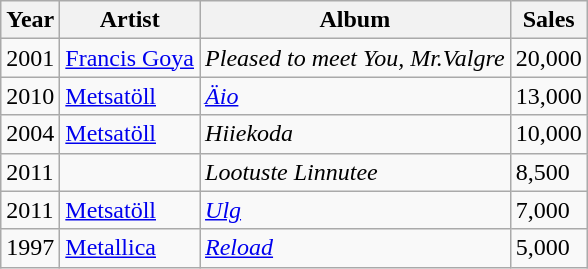<table class="wikitable">
<tr>
<th>Year</th>
<th>Artist</th>
<th>Album</th>
<th>Sales</th>
</tr>
<tr>
<td>2001</td>
<td><a href='#'>Francis Goya</a></td>
<td><em>Pleased to meet You, Mr.Valgre</em></td>
<td>20,000</td>
</tr>
<tr>
<td>2010</td>
<td><a href='#'>Metsatöll</a></td>
<td><em><a href='#'>Äio</a></em></td>
<td>13,000</td>
</tr>
<tr>
<td>2004</td>
<td><a href='#'>Metsatöll</a></td>
<td><em>Hiiekoda</em></td>
<td>10,000</td>
</tr>
<tr>
<td>2011</td>
<td></td>
<td><em>Lootuste Linnutee</em></td>
<td>8,500</td>
</tr>
<tr>
<td>2011</td>
<td><a href='#'>Metsatöll</a></td>
<td><em><a href='#'>Ulg</a></em></td>
<td>7,000</td>
</tr>
<tr>
<td>1997</td>
<td><a href='#'>Metallica</a></td>
<td><em><a href='#'>Reload</a></em></td>
<td>5,000</td>
</tr>
</table>
